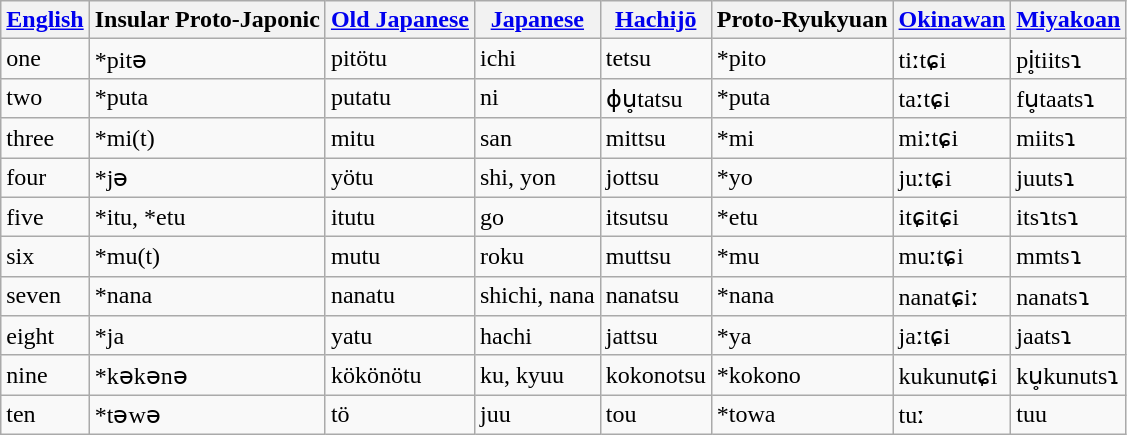<table class="wikitable">
<tr>
<th><a href='#'>English</a></th>
<th>Insular Proto-Japonic</th>
<th><a href='#'>Old Japanese</a></th>
<th><a href='#'>Japanese</a></th>
<th><a href='#'>Hachijō</a></th>
<th>Proto-Ryukyuan</th>
<th><a href='#'>Okinawan</a></th>
<th><a href='#'>Miyakoan</a></th>
</tr>
<tr>
<td>one</td>
<td>*pitə</td>
<td>pitötu</td>
<td>ichi</td>
<td>tetsu</td>
<td>*pito</td>
<td>tiːtɕi</td>
<td>pi̥tiitsɿ</td>
</tr>
<tr>
<td>two</td>
<td>*puta</td>
<td>putatu</td>
<td>ni</td>
<td>ɸu̥tatsu</td>
<td>*puta</td>
<td>taːtɕi</td>
<td>fu̥taatsɿ</td>
</tr>
<tr>
<td>three</td>
<td>*mi(t)</td>
<td>mitu</td>
<td>san</td>
<td>mittsu</td>
<td>*mi</td>
<td>miːtɕi</td>
<td>miitsɿ</td>
</tr>
<tr>
<td>four</td>
<td>*jə</td>
<td>yötu</td>
<td>shi, yon</td>
<td>jottsu</td>
<td>*yo</td>
<td>juːtɕi</td>
<td>juutsɿ</td>
</tr>
<tr>
<td>five</td>
<td>*itu, *etu</td>
<td>itutu</td>
<td>go</td>
<td>itsutsu</td>
<td>*etu</td>
<td>itɕitɕi</td>
<td>itsɿtsɿ</td>
</tr>
<tr>
<td>six</td>
<td>*mu(t)</td>
<td>mutu</td>
<td>roku</td>
<td>muttsu</td>
<td>*mu</td>
<td>muːtɕi</td>
<td>mmtsɿ</td>
</tr>
<tr>
<td>seven</td>
<td>*nana</td>
<td>nanatu</td>
<td>shichi, nana</td>
<td>nanatsu</td>
<td>*nana</td>
<td>nanatɕiː</td>
<td>nanatsɿ</td>
</tr>
<tr>
<td>eight</td>
<td>*ja</td>
<td>yatu</td>
<td>hachi</td>
<td>jattsu</td>
<td>*ya</td>
<td>jaːtɕi</td>
<td>jaatsɿ</td>
</tr>
<tr>
<td>nine</td>
<td>*kəkənə</td>
<td>kökönötu</td>
<td>ku, kyuu</td>
<td>kokonotsu</td>
<td>*kokono</td>
<td>kukunutɕi</td>
<td>ku̥kunutsɿ</td>
</tr>
<tr>
<td>ten</td>
<td>*təwə</td>
<td>tö</td>
<td>juu</td>
<td>tou</td>
<td>*towa</td>
<td>tuː</td>
<td>tuu</td>
</tr>
</table>
